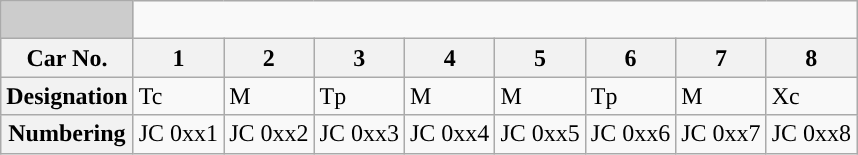<table class="wikitable">
<tr style="border-bottom:solid 5px #">
<td style="background-color:#ccc;"> </td>
<td colspan="8"></td>
</tr>
<tr>
<th>Car No.</th>
<th>1</th>
<th>2</th>
<th>3</th>
<th>4</th>
<th>5</th>
<th>6</th>
<th>7</th>
<th>8</th>
</tr>
<tr>
<th>Designation</th>
<td>Tc</td>
<td>M</td>
<td>Tp</td>
<td>M</td>
<td>M</td>
<td>Tp</td>
<td>M</td>
<td>Xc</td>
</tr>
<tr>
<th>Numbering</th>
<td>JC 0xx1</td>
<td>JC 0xx2</td>
<td>JC 0xx3</td>
<td>JC 0xx4</td>
<td>JC 0xx5</td>
<td>JC 0xx6</td>
<td>JC 0xx7</td>
<td>JC 0xx8</td>
</tr>
</table>
